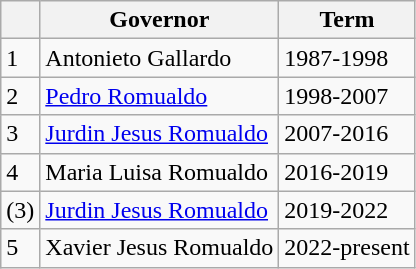<table class="wikitable sortable">
<tr>
<th></th>
<th>Governor</th>
<th>Term</th>
</tr>
<tr>
<td>1</td>
<td>Antonieto Gallardo</td>
<td>1987-1998</td>
</tr>
<tr>
<td>2</td>
<td><a href='#'>Pedro Romualdo</a></td>
<td>1998-2007</td>
</tr>
<tr>
<td>3</td>
<td><a href='#'>Jurdin Jesus Romualdo</a></td>
<td>2007-2016</td>
</tr>
<tr>
<td>4</td>
<td>Maria Luisa Romualdo</td>
<td>2016-2019</td>
</tr>
<tr>
<td>(3)</td>
<td><a href='#'>Jurdin Jesus Romualdo</a></td>
<td>2019-2022</td>
</tr>
<tr>
<td>5</td>
<td>Xavier Jesus Romualdo</td>
<td>2022-present</td>
</tr>
</table>
